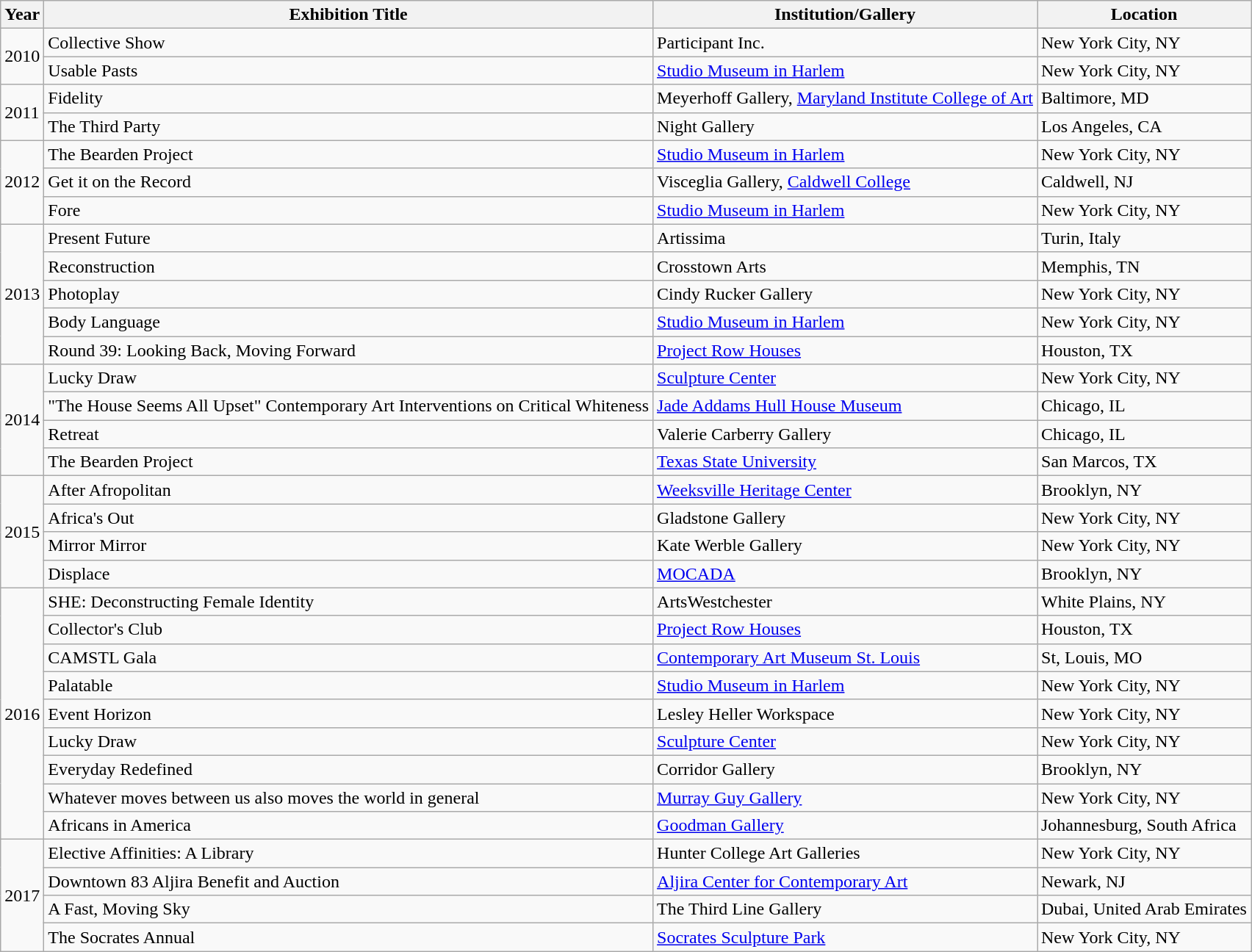<table class="wikitable mw-collapsible mw-collapsed">
<tr>
<th>Year</th>
<th>Exhibition Title</th>
<th>Institution/Gallery</th>
<th>Location</th>
</tr>
<tr>
<td rowspan="2">2010</td>
<td>Collective Show</td>
<td>Participant Inc.</td>
<td>New York City, NY</td>
</tr>
<tr>
<td>Usable Pasts</td>
<td><a href='#'>Studio Museum in Harlem</a></td>
<td>New York City, NY</td>
</tr>
<tr>
<td rowspan="2">2011</td>
<td>Fidelity</td>
<td>Meyerhoff Gallery, <a href='#'>Maryland Institute College of Art</a></td>
<td>Baltimore, MD</td>
</tr>
<tr>
<td>The Third Party</td>
<td>Night Gallery</td>
<td>Los Angeles, CA</td>
</tr>
<tr>
<td rowspan="3">2012</td>
<td>The Bearden Project</td>
<td><a href='#'>Studio Museum in Harlem</a></td>
<td>New York City, NY</td>
</tr>
<tr>
<td>Get it on the Record</td>
<td>Visceglia Gallery, <a href='#'>Caldwell College</a></td>
<td>Caldwell, NJ</td>
</tr>
<tr>
<td>Fore</td>
<td><a href='#'>Studio Museum in Harlem</a></td>
<td>New York City, NY</td>
</tr>
<tr>
<td rowspan="5">2013</td>
<td>Present Future</td>
<td>Artissima</td>
<td>Turin, Italy</td>
</tr>
<tr>
<td>Reconstruction</td>
<td>Crosstown Arts</td>
<td>Memphis, TN</td>
</tr>
<tr>
<td>Photoplay</td>
<td>Cindy Rucker Gallery</td>
<td>New York City, NY</td>
</tr>
<tr>
<td>Body Language</td>
<td><a href='#'>Studio Museum in Harlem</a></td>
<td>New York City, NY</td>
</tr>
<tr>
<td>Round 39: Looking Back, Moving Forward</td>
<td><a href='#'>Project Row Houses</a></td>
<td>Houston, TX</td>
</tr>
<tr>
<td rowspan="4">2014</td>
<td>Lucky Draw</td>
<td><a href='#'>Sculpture Center</a></td>
<td>New York City, NY</td>
</tr>
<tr>
<td>"The House Seems All Upset" Contemporary Art Interventions on Critical Whiteness</td>
<td><a href='#'>Jade Addams Hull House Museum</a></td>
<td>Chicago, IL</td>
</tr>
<tr>
<td>Retreat</td>
<td>Valerie Carberry Gallery</td>
<td>Chicago, IL</td>
</tr>
<tr>
<td>The Bearden Project</td>
<td><a href='#'>Texas State University</a></td>
<td>San Marcos, TX</td>
</tr>
<tr>
<td rowspan="4">2015</td>
<td>After Afropolitan</td>
<td><a href='#'>Weeksville Heritage Center</a></td>
<td>Brooklyn, NY</td>
</tr>
<tr>
<td>Africa's Out</td>
<td>Gladstone Gallery</td>
<td>New York City, NY</td>
</tr>
<tr>
<td>Mirror Mirror</td>
<td>Kate Werble Gallery</td>
<td>New York City, NY</td>
</tr>
<tr>
<td>Displace</td>
<td><a href='#'>MOCADA</a></td>
<td>Brooklyn, NY</td>
</tr>
<tr>
<td rowspan="9">2016</td>
<td>SHE: Deconstructing Female Identity</td>
<td>ArtsWestchester</td>
<td>White Plains, NY</td>
</tr>
<tr>
<td>Collector's Club</td>
<td><a href='#'>Project Row Houses</a></td>
<td>Houston, TX</td>
</tr>
<tr>
<td>CAMSTL Gala</td>
<td><a href='#'>Contemporary Art Museum St. Louis</a></td>
<td>St, Louis, MO</td>
</tr>
<tr>
<td>Palatable</td>
<td><a href='#'>Studio Museum in Harlem</a></td>
<td>New York City, NY</td>
</tr>
<tr>
<td>Event Horizon</td>
<td>Lesley Heller Workspace</td>
<td>New York City, NY</td>
</tr>
<tr>
<td>Lucky Draw</td>
<td><a href='#'>Sculpture Center</a></td>
<td>New York City, NY</td>
</tr>
<tr>
<td>Everyday Redefined</td>
<td>Corridor Gallery</td>
<td>Brooklyn, NY</td>
</tr>
<tr>
<td>Whatever moves between us also moves the world in general</td>
<td><a href='#'>Murray Guy Gallery</a></td>
<td>New York City, NY</td>
</tr>
<tr>
<td>Africans in America</td>
<td><a href='#'>Goodman Gallery</a></td>
<td>Johannesburg, South Africa</td>
</tr>
<tr>
<td rowspan="4">2017</td>
<td>Elective Affinities: A Library</td>
<td>Hunter College Art Galleries</td>
<td>New York City, NY</td>
</tr>
<tr>
<td>Downtown 83 Aljira Benefit and Auction</td>
<td><a href='#'>Aljira Center for Contemporary Art</a></td>
<td>Newark, NJ</td>
</tr>
<tr>
<td>A Fast, Moving Sky</td>
<td>The Third Line Gallery</td>
<td>Dubai, United Arab Emirates</td>
</tr>
<tr>
<td>The Socrates Annual</td>
<td><a href='#'>Socrates Sculpture Park</a></td>
<td>New York City, NY</td>
</tr>
</table>
